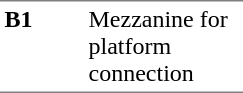<table border=0 cellspacing=0 cellpadding=3>
<tr>
<td style="border-bottom:solid 1px gray;border-top:solid 1px gray;" width=50 valign=top><strong>B1</strong></td>
<td style="border-top:solid 1px gray;border-bottom:solid 1px gray;" width=100 valign=top>Mezzanine for platform connection</td>
</tr>
</table>
